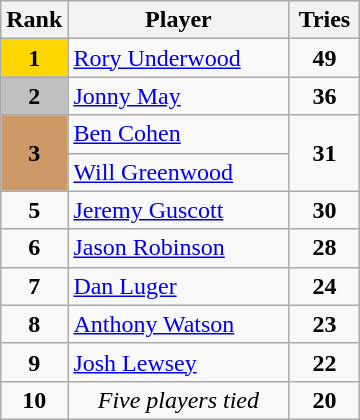<table class="wikitable">
<tr>
<th width=35>Rank</th>
<th width=140>Player</th>
<th width=40>Tries</th>
</tr>
<tr>
<td align=center bgcolor=Gold><strong>1</strong></td>
<td><a href='#'>Rory Underwood</a></td>
<td align=center><strong>49</strong></td>
</tr>
<tr>
<td align=center bgcolor=Silver><strong>2</strong></td>
<td><a href='#'>Jonny May</a></td>
<td align=center><strong>36</strong></td>
</tr>
<tr>
<td align=center bgcolor=#cc9966 rowspan=2><strong>3</strong></td>
<td><a href='#'>Ben Cohen</a></td>
<td align=center rowspan=2><strong>31</strong></td>
</tr>
<tr>
<td><a href='#'>Will Greenwood</a></td>
</tr>
<tr>
<td align=center><strong>5</strong></td>
<td><a href='#'>Jeremy Guscott</a></td>
<td align=center><strong>30</strong></td>
</tr>
<tr>
<td align=center><strong>6</strong></td>
<td><a href='#'>Jason Robinson</a></td>
<td align=center><strong>28</strong></td>
</tr>
<tr>
<td align=center><strong>7</strong></td>
<td><a href='#'>Dan Luger</a></td>
<td align=center><strong>24</strong></td>
</tr>
<tr>
<td align=center><strong>8</strong></td>
<td><a href='#'>Anthony Watson</a></td>
<td align=center><strong>23</strong></td>
</tr>
<tr>
<td align=center><strong>9</strong></td>
<td><a href='#'>Josh Lewsey</a></td>
<td align=center><strong>22</strong></td>
</tr>
<tr>
<td align=center><strong>10</strong></td>
<td align=center><em>Five players tied</em></td>
<td align=center><strong>20</strong></td>
</tr>
</table>
